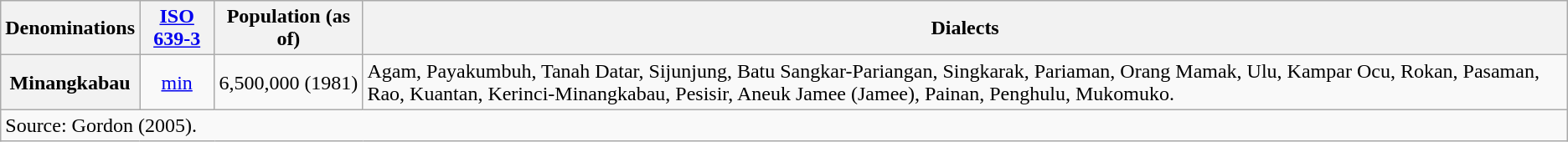<table class="wikitable">
<tr>
<th>Denominations</th>
<th><a href='#'>ISO 639-3</a></th>
<th abbr="Population" width=90px>Population (as of)</th>
<th>Dialects</th>
</tr>
<tr>
<th>Minangkabau</th>
<td align="center"><a href='#'>min</a></td>
<td align="right">6,500,000 (1981)</td>
<td>Agam, Payakumbuh, Tanah Datar, Sijunjung, Batu Sangkar-Pariangan, Singkarak, Pariaman, Orang Mamak, Ulu, Kampar Ocu, Rokan, Pasaman, Rao, Kuantan, Kerinci-Minangkabau, Pesisir, Aneuk Jamee (Jamee), Painan, Penghulu, Mukomuko.</td>
</tr>
<tr>
<td colspan=6><span>Source: Gordon (2005).</span></td>
</tr>
</table>
